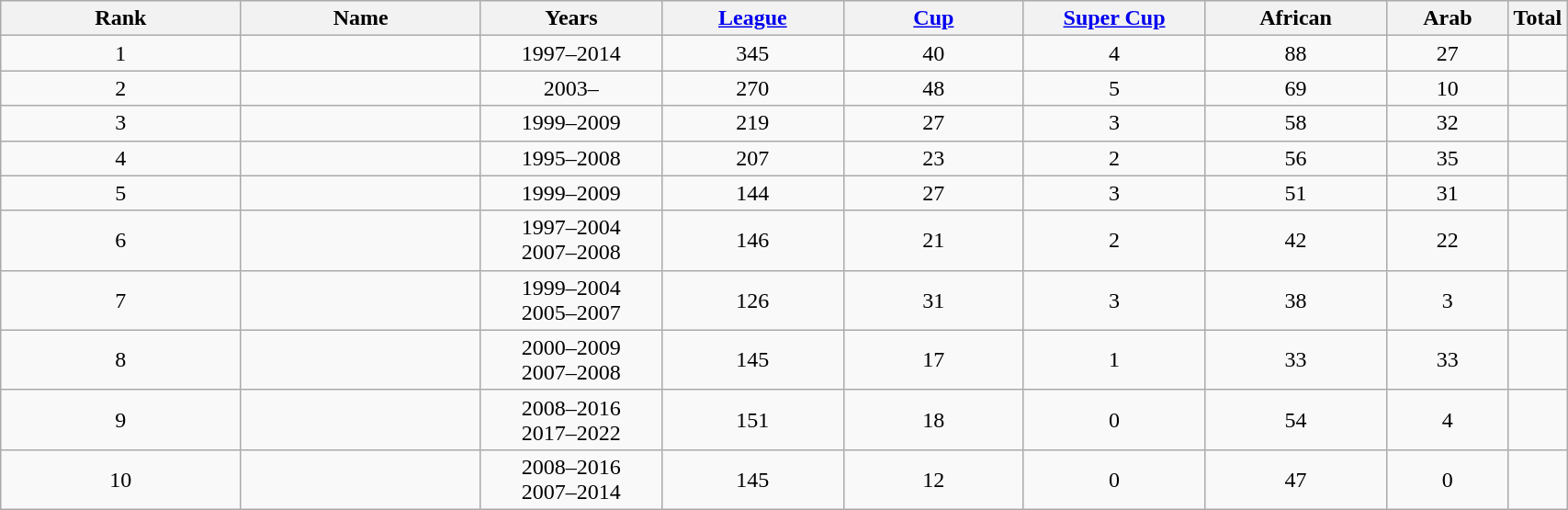<table class="wikitable sortable" style="text-align: center;" width=90%;>
<tr>
<th width=16%>Rank</th>
<th width=16%>Name</th>
<th width=12%>Years</th>
<th width=12%><a href='#'>League</a></th>
<th width=12%><a href='#'>Cup</a></th>
<th width=12%><a href='#'>Super Cup</a></th>
<th width=12%>African</th>
<th width=12%>Arab</th>
<th width=16%>Total</th>
</tr>
<tr>
<td>1</td>
<td style="text-align:left;"> </td>
<td>1997–2014</td>
<td>345</td>
<td>40</td>
<td>4</td>
<td>88</td>
<td>27</td>
<td></td>
</tr>
<tr>
<td>2</td>
<td style="text-align:left;"> </td>
<td>2003–</td>
<td>270</td>
<td>48</td>
<td>5</td>
<td>69</td>
<td>10</td>
<td></td>
</tr>
<tr>
<td>3</td>
<td style="text-align:left;"> </td>
<td>1999–2009</td>
<td>219</td>
<td>27</td>
<td>3</td>
<td>58</td>
<td>32</td>
<td></td>
</tr>
<tr>
<td>4</td>
<td style="text-align:left;"> </td>
<td>1995–2008</td>
<td>207</td>
<td>23</td>
<td>2</td>
<td>56</td>
<td>35</td>
<td></td>
</tr>
<tr>
<td>5</td>
<td style="text-align:left;"> </td>
<td>1999–2009</td>
<td>144</td>
<td>27</td>
<td>3</td>
<td>51</td>
<td>31</td>
<td></td>
</tr>
<tr>
<td>6</td>
<td style="text-align:left;"> </td>
<td>1997–2004 <br> 2007–2008</td>
<td>146</td>
<td>21</td>
<td>2</td>
<td>42</td>
<td>22</td>
<td></td>
</tr>
<tr>
<td>7</td>
<td style="text-align:left;"> </td>
<td>1999–2004<br> 2005–2007</td>
<td>126</td>
<td>31</td>
<td>3</td>
<td>38</td>
<td>3</td>
<td></td>
</tr>
<tr>
<td>8</td>
<td style="text-align:left;"> </td>
<td>2000–2009 <br> 2007–2008</td>
<td>145</td>
<td>17</td>
<td>1</td>
<td>33</td>
<td>33</td>
<td></td>
</tr>
<tr>
<td>9</td>
<td style="text-align:left;"> </td>
<td>2008–2016 <br> 2017–2022</td>
<td>151</td>
<td>18</td>
<td>0</td>
<td>54</td>
<td>4</td>
<td></td>
</tr>
<tr>
<td>10</td>
<td style="text-align:left;"> </td>
<td>2008–2016 <br> 2007–2014</td>
<td>145</td>
<td>12</td>
<td>0</td>
<td>47</td>
<td>0</td>
<td></td>
</tr>
</table>
